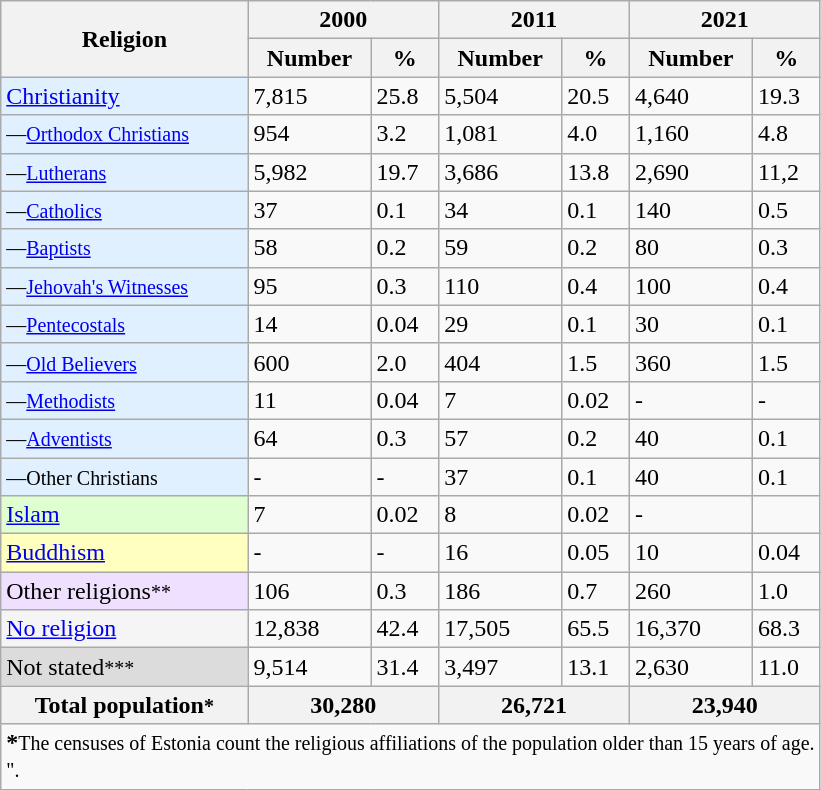<table class="wikitable">
<tr>
<th rowspan="2">Religion</th>
<th style="text-align:center;" colspan="2">2000</th>
<th style="text-align:center;" colspan="2">2011</th>
<th style="text-align:center;" colspan="2">2021</th>
</tr>
<tr>
<th>Number</th>
<th>%</th>
<th>Number</th>
<th>%</th>
<th>Number</th>
<th>%</th>
</tr>
<tr>
<td style="background:#E0F0FF;"><a href='#'>Christianity</a></td>
<td>7,815</td>
<td>25.8</td>
<td>5,504</td>
<td>20.5</td>
<td>4,640</td>
<td>19.3</td>
</tr>
<tr>
<td style="background:#E0F0FF;"><small>—<a href='#'>Orthodox Christians</a></small></td>
<td>954</td>
<td>3.2</td>
<td>1,081</td>
<td>4.0</td>
<td>1,160</td>
<td>4.8</td>
</tr>
<tr>
<td style="background:#E0F0FF;"><small>—<a href='#'>Lutherans</a></small></td>
<td>5,982</td>
<td>19.7</td>
<td>3,686</td>
<td>13.8</td>
<td>2,690</td>
<td>11,2</td>
</tr>
<tr>
<td style="background:#E0F0FF;"><small>—<a href='#'>Catholics</a></small></td>
<td>37</td>
<td>0.1</td>
<td>34</td>
<td>0.1</td>
<td>140</td>
<td>0.5</td>
</tr>
<tr>
<td style="background:#E0F0FF;"><small>—<a href='#'>Baptists</a></small></td>
<td>58</td>
<td>0.2</td>
<td>59</td>
<td>0.2</td>
<td>80</td>
<td>0.3</td>
</tr>
<tr>
<td style="background:#E0F0FF;"><small>—<a href='#'>Jehovah's Witnesses</a></small></td>
<td>95</td>
<td>0.3</td>
<td>110</td>
<td>0.4</td>
<td>100</td>
<td>0.4</td>
</tr>
<tr>
<td style="background:#E0F0FF;"><small>—<a href='#'>Pentecostals</a></small></td>
<td>14</td>
<td>0.04</td>
<td>29</td>
<td>0.1</td>
<td>30</td>
<td>0.1</td>
</tr>
<tr>
<td style="background:#E0F0FF;"><small>—<a href='#'>Old Believers</a></small></td>
<td>600</td>
<td>2.0</td>
<td>404</td>
<td>1.5</td>
<td>360</td>
<td>1.5</td>
</tr>
<tr>
<td style="background:#E0F0FF;"><small>—<a href='#'>Methodists</a></small></td>
<td>11</td>
<td>0.04</td>
<td>7</td>
<td>0.02</td>
<td>-</td>
<td>-</td>
</tr>
<tr>
<td style="background:#E0F0FF;"><small>—<a href='#'>Adventists</a></small></td>
<td>64</td>
<td>0.3</td>
<td>57</td>
<td>0.2</td>
<td>40</td>
<td>0.1</td>
</tr>
<tr>
<td style="background:#E0F0FF;"><small>—Other Christians</small></td>
<td>-</td>
<td>-</td>
<td>37</td>
<td>0.1</td>
<td>40</td>
<td>0.1</td>
</tr>
<tr>
<td style="background:#E0FFD0;"><a href='#'>Islam</a></td>
<td>7</td>
<td>0.02</td>
<td>8</td>
<td>0.02</td>
<td>-</td>
<td></td>
</tr>
<tr>
<td style="background:#FFFFC0;"><a href='#'>Buddhism</a></td>
<td>-</td>
<td>-</td>
<td>16</td>
<td>0.05</td>
<td>10</td>
<td>0.04</td>
</tr>
<tr>
<td style="background:#F0E0FF;">Other religions<small>**</small></td>
<td>106</td>
<td>0.3</td>
<td>186</td>
<td>0.7</td>
<td>260</td>
<td>1.0</td>
</tr>
<tr>
<td style="background:#F5F5F5;"><a href='#'>No religion</a></td>
<td>12,838</td>
<td>42.4</td>
<td>17,505</td>
<td>65.5</td>
<td>16,370</td>
<td>68.3</td>
</tr>
<tr>
<td style="background:#DCDCDC;">Not stated<small>***</small></td>
<td>9,514</td>
<td>31.4</td>
<td>3,497</td>
<td>13.1</td>
<td>2,630</td>
<td>11.0</td>
</tr>
<tr>
<th>Total population<small>*</small></th>
<th colspan="2">30,280</th>
<th colspan="2">26,721</th>
<th colspan="2">23,940</th>
</tr>
<tr>
<td colspan="7"><strong>*</strong><small>The censuses of Estonia count the religious affiliations of the population older than 15 years of age.</small><br><small>".</small></td>
</tr>
</table>
